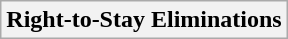<table class="wikitable" style="margin:1em auto;">
<tr>
<th>Right-to-Stay Eliminations</th>
</tr>
</table>
